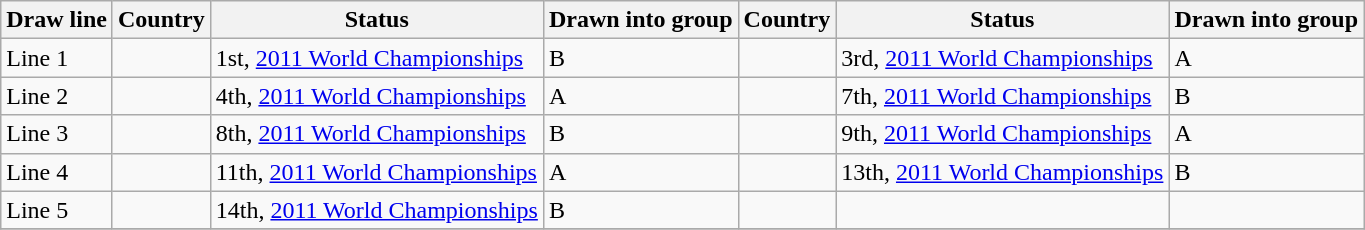<table class="wikitable">
<tr>
<th>Draw line</th>
<th>Country</th>
<th>Status</th>
<th>Drawn into group</th>
<th>Country</th>
<th>Status</th>
<th>Drawn into group</th>
</tr>
<tr>
<td>Line 1</td>
<td></td>
<td>1st, <a href='#'>2011 World Championships</a></td>
<td>B</td>
<td></td>
<td>3rd, <a href='#'>2011 World Championships</a></td>
<td>A</td>
</tr>
<tr>
<td>Line 2</td>
<td></td>
<td>4th, <a href='#'>2011 World Championships</a></td>
<td>A</td>
<td></td>
<td>7th, <a href='#'>2011 World Championships</a></td>
<td>B</td>
</tr>
<tr>
<td>Line 3</td>
<td></td>
<td>8th, <a href='#'>2011 World Championships</a></td>
<td>B</td>
<td></td>
<td>9th, <a href='#'>2011 World Championships</a></td>
<td>A</td>
</tr>
<tr>
<td>Line 4</td>
<td></td>
<td>11th, <a href='#'>2011 World Championships</a></td>
<td>A</td>
<td></td>
<td>13th, <a href='#'>2011 World Championships</a></td>
<td>B</td>
</tr>
<tr>
<td>Line 5</td>
<td></td>
<td>14th, <a href='#'>2011 World Championships</a></td>
<td>B</td>
<td></td>
<td></td>
<td></td>
</tr>
<tr>
</tr>
</table>
